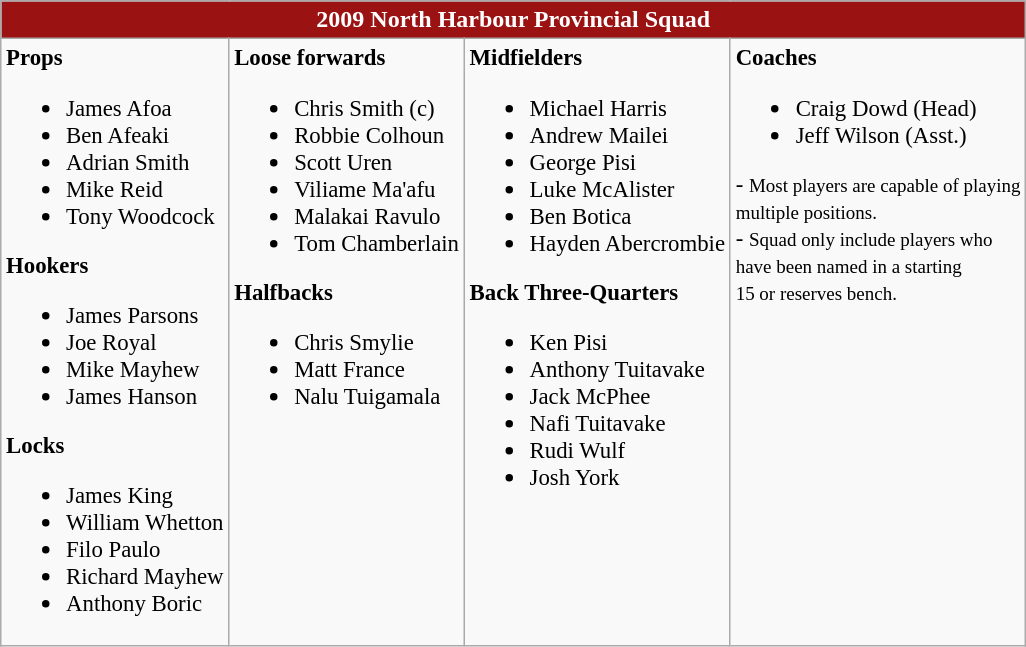<table class="wikitable collapsible nowraplinks" style="text-align: left;">
<tr>
<th colspan="4" style="background-color: #9B1212;color:#ffffff;text-align:center;">2009 North Harbour Provincial Squad</th>
</tr>
<tr>
<td style="font-size: 95%;" valign="top"><strong>Props</strong><br><ul><li>James Afoa</li><li>Ben Afeaki</li><li>Adrian Smith</li><li>Mike Reid</li><li>Tony Woodcock</li></ul><strong>Hookers</strong><ul><li>James Parsons</li><li>Joe Royal</li><li>Mike Mayhew</li><li>James Hanson</li></ul><strong>Locks</strong><ul><li>James King</li><li>William Whetton</li><li>Filo Paulo</li><li>Richard Mayhew</li><li>Anthony Boric</li></ul></td>
<td style="font-size: 95%;" valign="top"><strong>Loose forwards</strong><br><ul><li>Chris Smith (c)</li><li>Robbie Colhoun</li><li>Scott Uren</li><li>Viliame Ma'afu</li><li>Malakai Ravulo</li><li>Tom Chamberlain</li></ul><strong>Halfbacks</strong><ul><li>Chris Smylie</li><li>Matt France</li><li>Nalu Tuigamala</li></ul></td>
<td style="font-size: 95%;" valign="top"><strong>Midfielders</strong><br><ul><li>Michael Harris</li><li>Andrew Mailei</li><li>George Pisi</li><li>Luke McAlister</li><li>Ben Botica</li><li>Hayden Abercrombie</li></ul><strong>Back Three-Quarters</strong><ul><li>Ken Pisi</li><li>Anthony Tuitavake</li><li>Jack McPhee</li><li>Nafi Tuitavake</li><li>Rudi Wulf</li><li>Josh York</li></ul></td>
<td style="font-size: 95%;" valign="top"><strong>Coaches</strong><br><ul><li>Craig Dowd (Head)</li><li>Jeff Wilson (Asst.)</li></ul>- <small>Most players are capable of playing<br> multiple positions.</small><br>- <small>Squad only include players who<br> have been named in a starting <br>15 or reserves bench.</small></td>
</tr>
</table>
